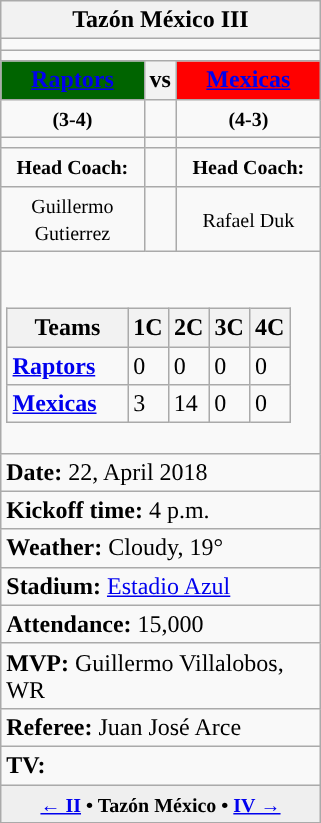<table class="wikitable" style="width:214px;" class="floatright" style="border: 1px  solid black;">
<tr>
<th colspan="3">Tazón México III</th>
</tr>
<tr>
<td colspan="3"></td>
</tr>
<tr>
<td colspan="3"></td>
</tr>
<tr>
<th width=102px style="background:DarkGreen; color:white"><a href='#'><strong>Raptors</strong></a></th>
<th width=10px>vs</th>
<th width=102px style="background:Red;"><a href='#'><strong>Mexicas</strong></a></th>
</tr>
<tr>
<td align="center"><small><strong>(3-4)</strong></small></td>
<td></td>
<td align="center"><small><strong>(4-3)</strong></small></td>
</tr>
<tr>
<td align="center"></td>
<td></td>
<td align="center"></td>
</tr>
<tr>
<td align="center"><small><strong>Head Coach:</strong></small></td>
<td></td>
<td align="center"><small><strong>Head Coach:</strong></small></td>
</tr>
<tr>
<td align="center"><small>Guillermo Gutierrez</small></td>
<td></td>
<td align="center"><small>Rafael Duk</small></td>
</tr>
<tr>
<td colspan=3 align=center><br><table class="wikitable">
<tr>
<th width="130">Teams</th>
<th width="20">1C</th>
<th width="20">2C</th>
<th width="20">3C</th>
<th width="20">4C</th>
</tr>
<tr>
<td> <a href='#'><strong>Raptors</strong></a></td>
<td>0</td>
<td>0</td>
<td>0</td>
<td>0</td>
</tr>
<tr>
<td> <a href='#'><strong>Mexicas</strong></a></td>
<td>3</td>
<td>14</td>
<td>0</td>
<td>0</td>
</tr>
</table>
</td>
</tr>
<tr>
<td colspan="3"><strong>Date:</strong> 22, April 2018</td>
</tr>
<tr>
<td colspan="3"><strong>Kickoff time:</strong> 4 p.m.</td>
</tr>
<tr>
<td colspan="3"><strong>Weather:</strong> Cloudy, 19°</td>
</tr>
<tr>
<td colspan="3"><strong>Stadium:</strong> <a href='#'>Estadio Azul</a></td>
</tr>
<tr>
<td colspan="3"><strong>Attendance:</strong> 15,000</td>
</tr>
<tr>
<td colspan="3"><strong>MVP:</strong> Guillermo Villalobos, WR</td>
</tr>
<tr>
<td colspan="3"><strong>Referee:</strong> Juan José Arce</td>
</tr>
<tr>
<td colspan="3"><strong>TV:</strong>       </td>
</tr>
<tr>
<th colspan="3" style="background: #efefef;"><small><a href='#'>← II</a> • Tazón México • <a href='#'>IV →</a></small></th>
</tr>
</table>
